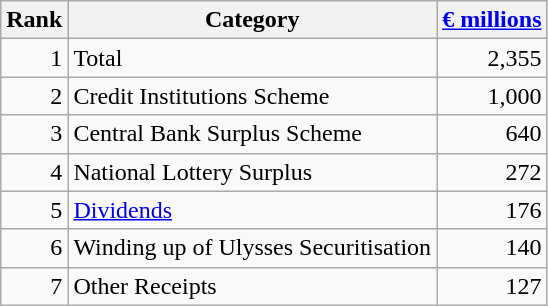<table class="wikitable sortable" style="margin-left:left;margin-right:auto;text-align: right">
<tr>
<th>Rank</th>
<th>Category</th>
<th><a href='#'>€ millions</a></th>
</tr>
<tr>
<td>1</td>
<td style="text-align:left;">Total</td>
<td>2,355</td>
</tr>
<tr>
<td>2</td>
<td style="text-align:left;">Credit Institutions Scheme</td>
<td>1,000</td>
</tr>
<tr>
<td>3</td>
<td style="text-align:left;">Central Bank Surplus Scheme</td>
<td>640</td>
</tr>
<tr>
<td>4</td>
<td style="text-align:left;">National Lottery Surplus</td>
<td>272</td>
</tr>
<tr>
<td>5</td>
<td style="text-align:left;"><a href='#'>Dividends</a></td>
<td>176</td>
</tr>
<tr>
<td>6</td>
<td style="text-align:left;">Winding up of Ulysses Securitisation</td>
<td>140</td>
</tr>
<tr>
<td>7</td>
<td style="text-align:left;">Other Receipts</td>
<td>127</td>
</tr>
</table>
